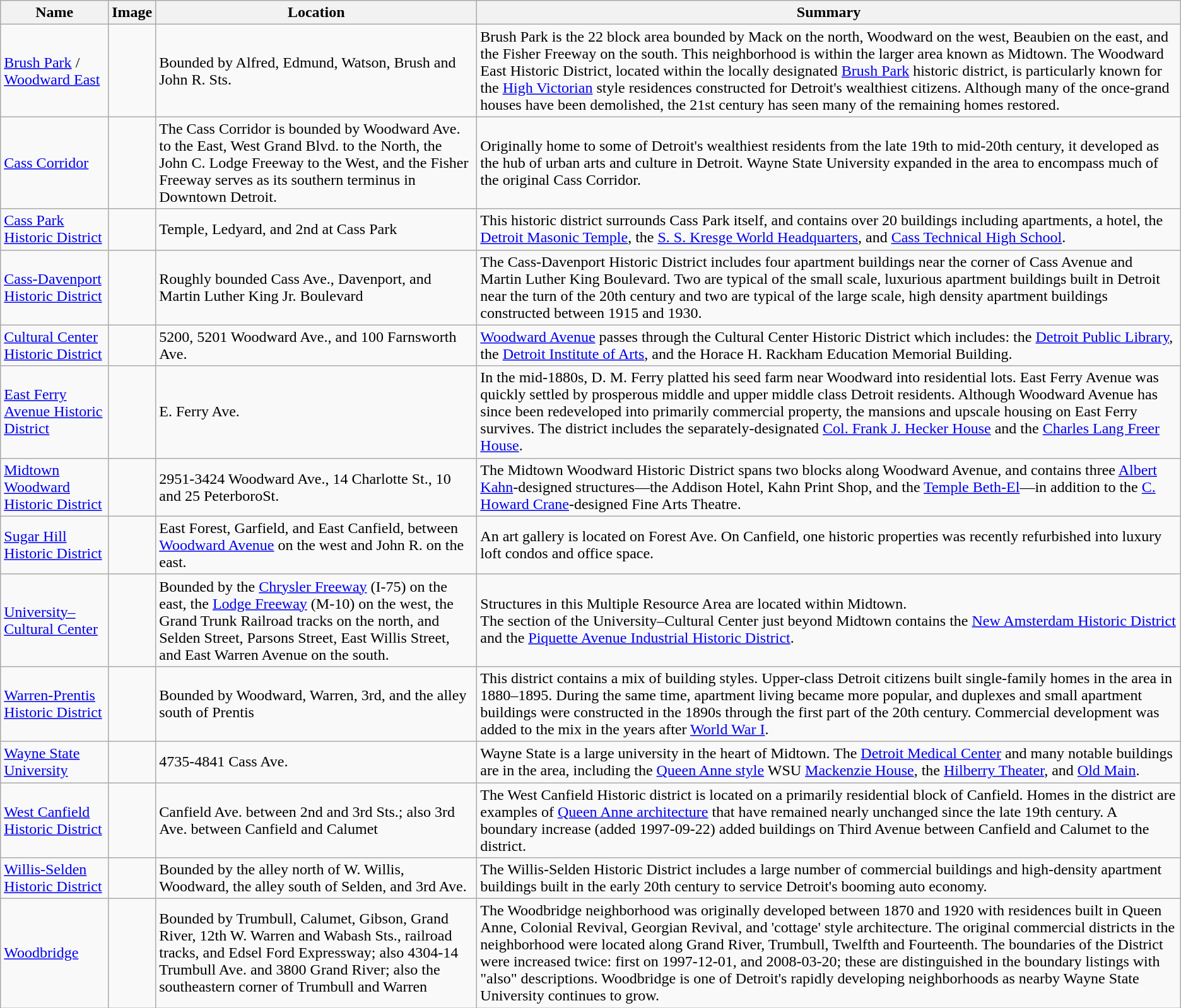<table class="wikitable sortable">
<tr>
<th style="background:light gray; color:black">Name</th>
<th class="unsortable" style="background:light gray; color:black">Image</th>
<th class="unsortable" style="background:light gray; color:black">Location</th>
<th class="unsortable" style="background:light gray; color:black">Summary</th>
</tr>
<tr>
<td><a href='#'>Brush Park</a> / <a href='#'>Woodward East</a></td>
<td></td>
<td>Bounded by Alfred, Edmund, Watson, Brush and John R. Sts.<br><small></small></td>
<td>Brush Park is the 22 block area bounded by Mack on the north, Woodward on the west, Beaubien on the east, and the Fisher Freeway on the south. This neighborhood is within the larger area known as Midtown. The Woodward East Historic District, located within the locally designated <a href='#'>Brush Park</a> historic district, is particularly known for the <a href='#'>High Victorian</a> style residences constructed for Detroit's wealthiest citizens. Although many of the once-grand houses have been demolished, the 21st century has seen many of the remaining homes restored.</td>
</tr>
<tr>
<td><a href='#'>Cass Corridor</a></td>
<td></td>
<td>The Cass Corridor is bounded by Woodward Ave. to the East, West Grand Blvd. to the North, the John C. Lodge Freeway to the West, and the Fisher Freeway serves as its southern terminus in Downtown Detroit.</td>
<td>Originally home to some of Detroit's wealthiest residents from the late 19th to mid-20th century, it developed as the hub of urban arts and culture in Detroit. Wayne State University expanded in the area to encompass much of the original Cass Corridor.</td>
</tr>
<tr>
<td><a href='#'>Cass Park Historic District</a></td>
<td></td>
<td>Temple, Ledyard, and 2nd at Cass Park<br><small></small></td>
<td>This historic district surrounds Cass Park itself, and contains over 20 buildings including apartments, a hotel, the <a href='#'>Detroit Masonic Temple</a>, the <a href='#'>S. S. Kresge World Headquarters</a>, and <a href='#'>Cass Technical High School</a>.</td>
</tr>
<tr>
<td><a href='#'>Cass-Davenport Historic District</a></td>
<td></td>
<td>Roughly bounded Cass Ave., Davenport, and Martin Luther King Jr. Boulevard<br><small></small></td>
<td>The Cass-Davenport Historic District includes four apartment buildings near the corner of Cass Avenue and Martin Luther King Boulevard. Two are typical of the small scale, luxurious apartment buildings built in Detroit near the turn of the 20th century and two are typical of the large scale, high density apartment buildings constructed between 1915 and 1930.</td>
</tr>
<tr>
<td><a href='#'>Cultural Center Historic District</a></td>
<td></td>
<td>5200, 5201 Woodward Ave., and 100 Farnsworth Ave.<br><small></small></td>
<td><a href='#'>Woodward Avenue</a> passes through the Cultural Center Historic District which includes: the <a href='#'>Detroit Public Library</a>, the <a href='#'>Detroit Institute of Arts</a>, and the Horace H. Rackham Education Memorial Building.</td>
</tr>
<tr>
<td><a href='#'>East Ferry Avenue Historic District</a></td>
<td></td>
<td>E. Ferry Ave.<br><small></small></td>
<td>In the mid-1880s, D. M. Ferry platted his seed farm near Woodward into residential lots. East Ferry Avenue was quickly settled by prosperous middle and upper middle class Detroit residents. Although Woodward Avenue has since been redeveloped into primarily commercial property, the mansions and upscale housing on East Ferry survives. The district includes the separately-designated <a href='#'>Col. Frank J. Hecker House</a> and the <a href='#'>Charles Lang Freer House</a>.</td>
</tr>
<tr>
<td><a href='#'>Midtown Woodward Historic District</a></td>
<td></td>
<td>2951-3424 Woodward Ave., 14 Charlotte St., 10 and 25 PeterboroSt.<br><small></small></td>
<td>The Midtown Woodward Historic District spans two blocks along Woodward Avenue, and contains three <a href='#'>Albert Kahn</a>-designed structures—the Addison Hotel, Kahn Print Shop, and the <a href='#'>Temple Beth-El</a>—in addition to the <a href='#'>C. Howard Crane</a>-designed Fine Arts Theatre.</td>
</tr>
<tr>
<td><a href='#'>Sugar Hill Historic District</a></td>
<td></td>
<td>East Forest, Garfield, and East Canfield, between <a href='#'>Woodward Avenue</a> on the west and John R. on the east.</td>
<td>An art gallery is located on Forest Ave. On Canfield, one historic properties was recently refurbished into luxury loft condos and office space.</td>
</tr>
<tr>
<td><a href='#'>University–Cultural Center</a></td>
<td></td>
<td>Bounded by the <a href='#'>Chrysler Freeway</a> (I-75) on the east, the <a href='#'>Lodge Freeway</a> (M-10) on the west, the Grand Trunk Railroad tracks on the north, and Selden Street, Parsons Street, East Willis Street, and East Warren Avenue on the south.</td>
<td>Structures in this Multiple Resource Area are located within Midtown.<br>The section of the University–Cultural Center just beyond Midtown contains the <a href='#'>New Amsterdam Historic District</a> and the <a href='#'>Piquette Avenue Industrial Historic District</a>.</td>
</tr>
<tr>
<td><a href='#'>Warren-Prentis Historic District</a></td>
<td></td>
<td>Bounded by Woodward, Warren, 3rd, and the alley south of Prentis<br><small></small></td>
<td>This district contains a mix of building styles. Upper-class Detroit citizens built single-family homes in the area in 1880–1895. During the same time, apartment living became more popular, and duplexes and small apartment buildings were constructed in the 1890s through the first part of the 20th century. Commercial development was added to the mix in the years after <a href='#'>World War I</a>.</td>
</tr>
<tr>
<td><a href='#'>Wayne State University</a></td>
<td></td>
<td>4735-4841 Cass Ave.<br><small></small></td>
<td>Wayne State is a large university in the heart of Midtown. The <a href='#'>Detroit Medical Center</a> and many notable buildings are in the area, including the <a href='#'>Queen Anne style</a> WSU <a href='#'>Mackenzie House</a>, the <a href='#'>Hilberry Theater</a>, and <a href='#'>Old Main</a>.</td>
</tr>
<tr>
<td><a href='#'>West Canfield Historic District</a></td>
<td></td>
<td>Canfield Ave. between 2nd and 3rd Sts.; also 3rd Ave. between Canfield and Calumet<br><small></small></td>
<td>The West Canfield Historic district is located on a primarily residential block of Canfield. Homes in the district are examples of <a href='#'>Queen Anne architecture</a> that have remained nearly unchanged since the late 19th century. A boundary increase (added 1997-09-22) added buildings on Third Avenue between Canfield and Calumet to the district.</td>
</tr>
<tr>
<td><a href='#'>Willis-Selden Historic District</a></td>
<td></td>
<td>Bounded by the alley north of W. Willis, Woodward, the alley south of Selden, and 3rd Ave.<br><small></small></td>
<td>The Willis-Selden Historic District includes a large number of commercial buildings and high-density apartment buildings built in the early 20th century to service Detroit's booming auto economy.</td>
</tr>
<tr>
<td><a href='#'>Woodbridge</a></td>
<td></td>
<td>Bounded by Trumbull, Calumet, Gibson, Grand River, 12th W. Warren and Wabash Sts., railroad tracks, and Edsel Ford Expressway; also 4304-14 Trumbull Ave. and 3800 Grand River; also the southeastern corner of Trumbull and Warren<br><small></small></td>
<td>The Woodbridge neighborhood was originally developed between 1870 and 1920 with residences built in Queen Anne, Colonial Revival, Georgian Revival, and 'cottage' style architecture. The original commercial districts in the neighborhood were located along Grand River, Trumbull, Twelfth and Fourteenth. The boundaries of the District were increased twice: first on 1997-12-01, and 2008-03-20; these are distinguished in the boundary listings with "also" descriptions. Woodbridge is one of Detroit's rapidly developing neighborhoods as nearby Wayne State University continues to grow.</td>
</tr>
</table>
